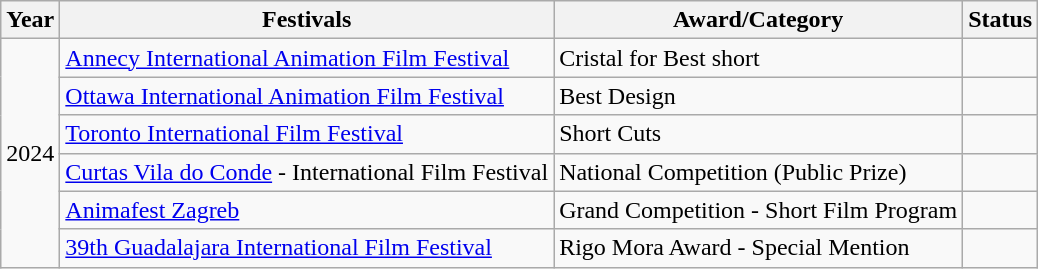<table class="wikitable">
<tr>
<th>Year</th>
<th>Festivals</th>
<th><strong>Award/Category</strong></th>
<th><strong>Status</strong></th>
</tr>
<tr>
<td rowspan="6">2024</td>
<td><a href='#'>Annecy International Animation Film Festival</a></td>
<td>Cristal for Best short</td>
<td></td>
</tr>
<tr>
<td><a href='#'>Ottawa International Animation Film Festival</a></td>
<td>Best Design</td>
<td></td>
</tr>
<tr>
<td><a href='#'>Toronto International Film Festival</a></td>
<td>Short Cuts</td>
<td></td>
</tr>
<tr>
<td><a href='#'>Curtas Vila do Conde</a> - International Film Festival</td>
<td>National Competition (Public Prize)</td>
<td></td>
</tr>
<tr>
<td><a href='#'>Animafest Zagreb</a></td>
<td>Grand Competition - Short Film Program</td>
<td></td>
</tr>
<tr>
<td><a href='#'>39th Guadalajara International Film Festival</a></td>
<td>Rigo Mora Award - Special Mention</td>
<td></td>
</tr>
</table>
